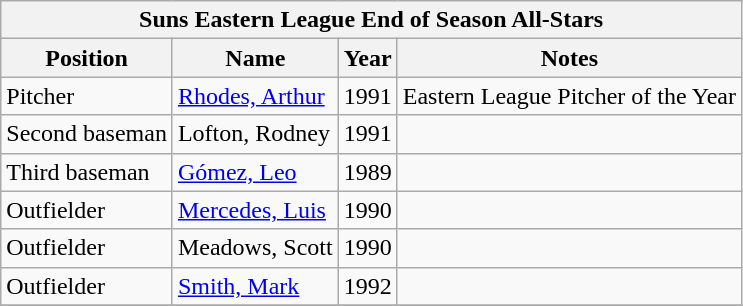<table class="wikitable sortable collapsible collapsed ">
<tr>
<th colspan="4">Suns Eastern League End of  Season All-Stars</th>
</tr>
<tr>
<th>Position</th>
<th>Name</th>
<th>Year</th>
<th>Notes</th>
</tr>
<tr>
<td>Pitcher</td>
<td><a href='#'>Rhodes, Arthur</a></td>
<td>1991</td>
<td>Eastern League Pitcher of the Year</td>
</tr>
<tr>
<td>Second baseman</td>
<td>Lofton, Rodney</td>
<td>1991</td>
<td></td>
</tr>
<tr>
<td>Third baseman</td>
<td><a href='#'>Gómez, Leo</a></td>
<td>1989</td>
<td></td>
</tr>
<tr>
<td>Outfielder</td>
<td><a href='#'>Mercedes, Luis</a></td>
<td>1990</td>
<td></td>
</tr>
<tr>
<td>Outfielder</td>
<td>Meadows, Scott</td>
<td>1990</td>
<td></td>
</tr>
<tr>
<td>Outfielder</td>
<td><a href='#'>Smith, Mark</a></td>
<td>1992</td>
<td></td>
</tr>
<tr>
</tr>
</table>
